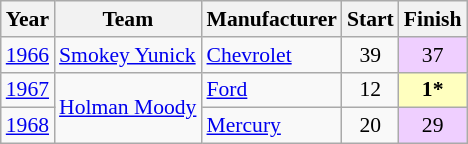<table class="wikitable" style="font-size: 90%;">
<tr>
<th>Year</th>
<th>Team</th>
<th>Manufacturer</th>
<th>Start</th>
<th>Finish</th>
</tr>
<tr>
<td><a href='#'>1966</a></td>
<td nowrap><a href='#'>Smokey Yunick</a></td>
<td><a href='#'>Chevrolet</a></td>
<td align=center>39</td>
<td style="text-align:center; background:#efcfff;">37</td>
</tr>
<tr>
<td><a href='#'>1967</a></td>
<td rowspan=2 nowrap><a href='#'>Holman Moody</a></td>
<td><a href='#'>Ford</a></td>
<td align=center>12</td>
<td style="text-align:center; background:#ffffbf;"><strong>1*</strong></td>
</tr>
<tr>
<td><a href='#'>1968</a></td>
<td><a href='#'>Mercury</a></td>
<td align=center>20</td>
<td style="text-align:center; background:#efcfff;">29</td>
</tr>
</table>
